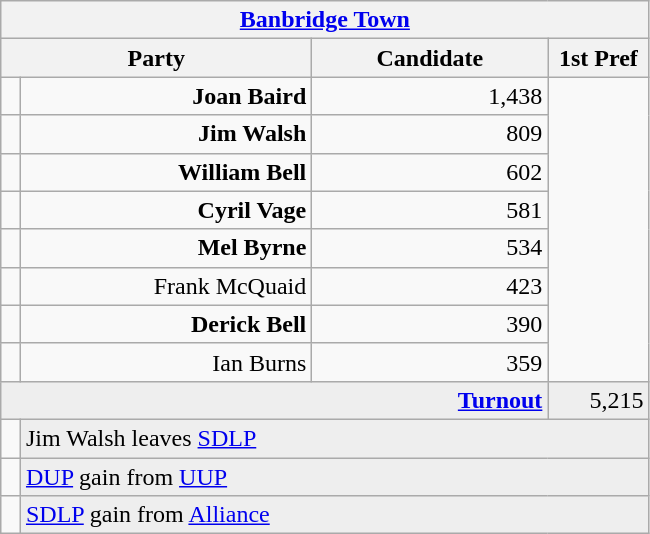<table class="wikitable">
<tr>
<th colspan="4" align="center"><a href='#'>Banbridge Town</a></th>
</tr>
<tr>
<th colspan="2" align="center" width=200>Party</th>
<th width=150>Candidate</th>
<th width=60>1st Pref</th>
</tr>
<tr>
<td></td>
<td align="right"><strong>Joan Baird</strong></td>
<td align="right">1,438</td>
</tr>
<tr>
<td></td>
<td align="right"><strong>Jim Walsh</strong></td>
<td align="right">809</td>
</tr>
<tr>
<td></td>
<td align="right"><strong>William Bell</strong></td>
<td align="right">602</td>
</tr>
<tr>
<td></td>
<td align="right"><strong>Cyril Vage</strong></td>
<td align="right">581</td>
</tr>
<tr>
<td></td>
<td align="right"><strong>Mel Byrne</strong></td>
<td align="right">534</td>
</tr>
<tr>
<td></td>
<td align="right">Frank McQuaid</td>
<td align="right">423</td>
</tr>
<tr>
<td></td>
<td align="right"><strong>Derick Bell</strong></td>
<td align="right">390</td>
</tr>
<tr>
<td></td>
<td align="right">Ian Burns</td>
<td align="right">359</td>
</tr>
<tr bgcolor="EEEEEE">
<td colspan=3 align="right"><strong><a href='#'>Turnout</a></strong></td>
<td align="right">5,215</td>
</tr>
<tr>
<td bgcolor=></td>
<td colspan=3 bgcolor="EEEEEE">Jim Walsh leaves <a href='#'>SDLP</a></td>
</tr>
<tr>
<td bgcolor=></td>
<td colspan=4 bgcolor="EEEEEE"><a href='#'>DUP</a> gain from <a href='#'>UUP</a></td>
</tr>
<tr>
<td bgcolor=></td>
<td colspan=4 bgcolor="EEEEEE"><a href='#'>SDLP</a> gain from <a href='#'>Alliance</a></td>
</tr>
</table>
